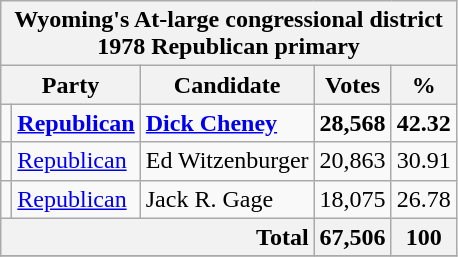<table class=wikitable>
<tr>
<th colspan = 6>Wyoming's At-large congressional district<br>1978 Republican primary</th>
</tr>
<tr>
<th colspan=2>Party</th>
<th>Candidate</th>
<th>Votes</th>
<th>%</th>
</tr>
<tr>
<td></td>
<td><strong><a href='#'>Republican</a></strong></td>
<td><strong><a href='#'>Dick Cheney</a></strong></td>
<td align=center><strong>28,568</strong></td>
<td align=center><strong>42.32</strong></td>
</tr>
<tr>
<td></td>
<td><a href='#'>Republican</a></td>
<td>Ed Witzenburger</td>
<td align=center>20,863</td>
<td align=center>30.91</td>
</tr>
<tr>
<td></td>
<td><a href='#'>Republican</a></td>
<td>Jack R. Gage</td>
<td align=center>18,075</td>
<td align=center>26.78</td>
</tr>
<tr>
<th colspan=3; style="text-align:right;">Total</th>
<th align=center>67,506</th>
<th align=center>100</th>
</tr>
<tr>
</tr>
</table>
